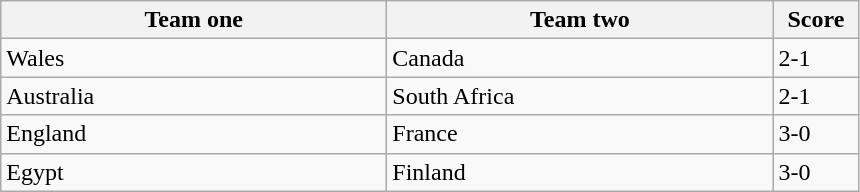<table class="wikitable">
<tr>
<th width=250>Team one</th>
<th width=250>Team two</th>
<th width=50>Score</th>
</tr>
<tr>
<td> Wales</td>
<td> Canada</td>
<td>2-1</td>
</tr>
<tr>
<td> Australia</td>
<td> South Africa</td>
<td>2-1</td>
</tr>
<tr>
<td> England</td>
<td> France</td>
<td>3-0</td>
</tr>
<tr>
<td> Egypt</td>
<td> Finland</td>
<td>3-0</td>
</tr>
</table>
